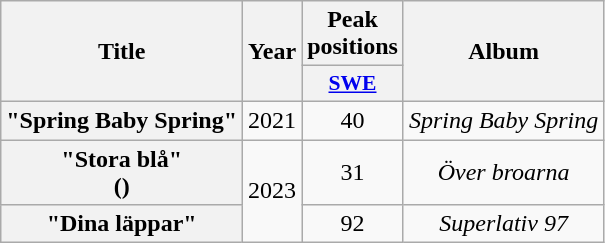<table class="wikitable plainrowheaders" style="text-align:center;">
<tr>
<th rowspan="2">Title</th>
<th rowspan="2">Year</th>
<th colspan="1">Peak positions</th>
<th rowspan="2">Album</th>
</tr>
<tr>
<th scope="col" style="width:3em;font-size:90%;"><a href='#'>SWE</a><br></th>
</tr>
<tr>
<th scope="row">"Spring Baby Spring"</th>
<td>2021</td>
<td>40</td>
<td><em>Spring Baby Spring</em></td>
</tr>
<tr>
<th scope="row">"Stora blå"<br>()</th>
<td rowspan="2">2023</td>
<td>31<br></td>
<td><em>Över broarna</em></td>
</tr>
<tr>
<th scope="row">"Dina läppar"</th>
<td>92</td>
<td><em>Superlativ 97</em></td>
</tr>
</table>
